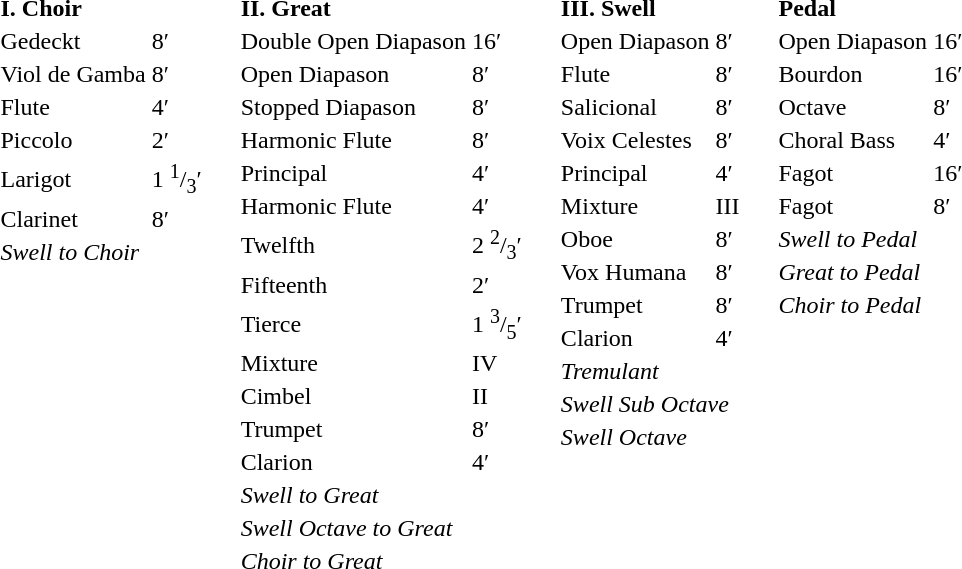<table cellpadding="10" cellspacing="0" border="0" style="border-collapse:collapse;">
<tr>
<td style="vertical-align:top"><br><table border="0">
<tr>
<td colspan="2"><strong>I. Choir</strong><br></td>
</tr>
<tr>
<td>Gedeckt</td>
<td>8′</td>
</tr>
<tr>
<td>Viol de Gamba</td>
<td>8′</td>
</tr>
<tr>
<td>Flute</td>
<td>4′</td>
</tr>
<tr>
<td>Piccolo</td>
<td>2′</td>
</tr>
<tr>
<td>Larigot</td>
<td>1 <sup>1</sup>/<sub>3</sub>′</td>
</tr>
<tr>
<td>Clarinet</td>
<td>8′</td>
</tr>
<tr>
<td colspan="2"><em>Swell to Choir</em></td>
</tr>
</table>
</td>
<td style="vertical-align:top"><br><table border="0">
<tr>
<td colspan="2"><strong>II. Great</strong><br></td>
</tr>
<tr>
<td>Double Open Diapason</td>
<td>16′</td>
</tr>
<tr>
<td>Open Diapason</td>
<td>8′</td>
</tr>
<tr>
<td>Stopped Diapason</td>
<td>8′</td>
</tr>
<tr>
<td>Harmonic Flute</td>
<td>8′</td>
</tr>
<tr>
<td>Principal</td>
<td>4′</td>
</tr>
<tr>
<td>Harmonic Flute</td>
<td>4′</td>
</tr>
<tr>
<td>Twelfth</td>
<td>2 <sup>2</sup>/<sub>3</sub>′</td>
</tr>
<tr>
<td>Fifteenth</td>
<td>2′</td>
</tr>
<tr>
<td>Tierce</td>
<td>1 <sup>3</sup>/<sub>5</sub>′</td>
</tr>
<tr>
<td>Mixture</td>
<td>IV</td>
</tr>
<tr>
<td>Cimbel</td>
<td>II</td>
</tr>
<tr>
<td>Trumpet</td>
<td>8′</td>
</tr>
<tr>
<td>Clarion</td>
<td>4′</td>
</tr>
<tr>
<td colspan="2"><em>Swell to Great</em></td>
</tr>
<tr>
<td colspan="2"><em>Swell Octave to Great</em></td>
</tr>
<tr>
<td colspan="2"><em>Choir to Great</em></td>
</tr>
</table>
</td>
<td style="vertical-align:top"><br><table border="0">
<tr>
<td colspan="2"><strong>III. Swell</strong><br></td>
</tr>
<tr>
<td>Open Diapason</td>
<td>8′</td>
</tr>
<tr>
<td>Flute</td>
<td>8′</td>
</tr>
<tr>
<td>Salicional</td>
<td>8′</td>
</tr>
<tr>
<td>Voix Celestes</td>
<td>8′</td>
</tr>
<tr>
<td>Principal</td>
<td>4′</td>
</tr>
<tr>
<td>Mixture</td>
<td>III</td>
</tr>
<tr>
<td>Oboe</td>
<td>8′</td>
</tr>
<tr>
<td>Vox Humana</td>
<td>8′</td>
</tr>
<tr>
<td>Trumpet</td>
<td>8′</td>
</tr>
<tr>
<td>Clarion</td>
<td>4′</td>
</tr>
<tr>
<td colspan="2"><em>Tremulant</em></td>
</tr>
<tr>
<td colspan="2"><em>Swell Sub Octave</em></td>
</tr>
<tr>
<td colspan="2"><em>Swell Octave</em></td>
</tr>
</table>
</td>
<td style="vertical-align:top"><br><table border="0">
<tr>
<td colspan="2"><strong>Pedal</strong><br></td>
</tr>
<tr>
<td>Open Diapason</td>
<td>16′</td>
</tr>
<tr>
<td>Bourdon</td>
<td>16′</td>
</tr>
<tr>
<td>Octave</td>
<td>8′</td>
</tr>
<tr>
<td>Choral Bass</td>
<td>4′</td>
</tr>
<tr>
<td>Fagot</td>
<td>16′</td>
</tr>
<tr>
<td>Fagot</td>
<td>8′</td>
</tr>
<tr>
<td colspan="2"><em>Swell to Pedal</em></td>
</tr>
<tr>
<td colspan="2"><em>Great to Pedal</em></td>
</tr>
<tr>
<td colspan="2"><em>Choir to Pedal</em></td>
</tr>
</table>
</td>
</tr>
</table>
